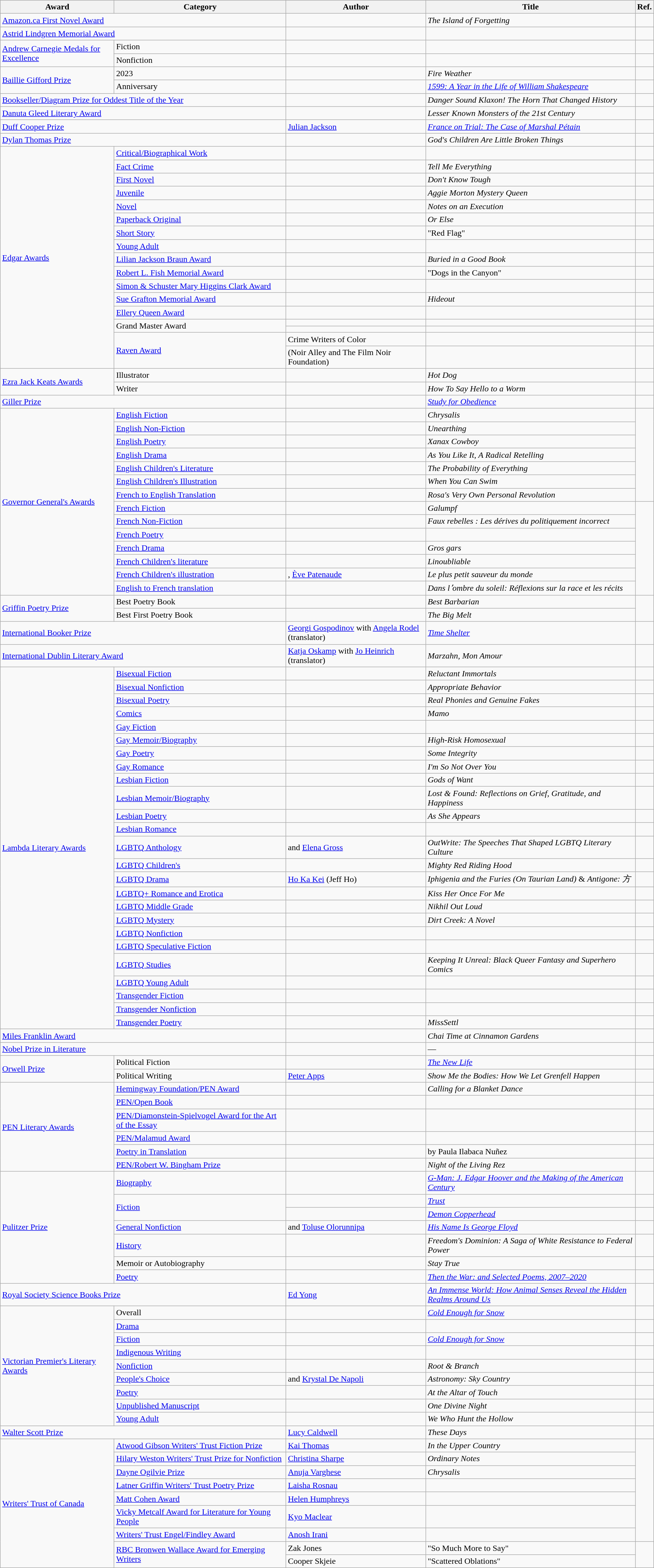<table class="wikitable sortable mw-collapsible">
<tr>
<th>Award</th>
<th>Category</th>
<th>Author</th>
<th>Title</th>
<th>Ref.</th>
</tr>
<tr>
<td colspan=2><a href='#'>Amazon.ca First Novel Award</a></td>
<td></td>
<td><em>The Island of Forgetting</em></td>
<td></td>
</tr>
<tr>
<td colspan="2"><a href='#'>Astrid Lindgren Memorial Award</a></td>
<td></td>
<td></td>
<td></td>
</tr>
<tr>
<td rowspan="2"><a href='#'>Andrew Carnegie Medals for Excellence</a></td>
<td>Fiction</td>
<td></td>
<td><em></em></td>
<td></td>
</tr>
<tr>
<td>Nonfiction</td>
<td></td>
<td><em></em></td>
<td></td>
</tr>
<tr>
<td rowspan="2"><a href='#'>Baillie Gifford Prize</a></td>
<td>2023</td>
<td></td>
<td><em>Fire Weather</em></td>
<td></td>
</tr>
<tr>
<td>Anniversary</td>
<td></td>
<td><em><a href='#'>1599: A Year in the Life of William Shakespeare</a></em></td>
<td></td>
</tr>
<tr>
<td colspan=2><a href='#'>Bookseller/Diagram Prize for Oddest Title of the Year</a></td>
<td></td>
<td><em>Danger Sound Klaxon! The Horn That Changed History</em></td>
<td></td>
</tr>
<tr>
<td colspan=2><a href='#'>Danuta Gleed Literary Award</a></td>
<td></td>
<td><em>Lesser Known Monsters of the 21st Century</em></td>
<td></td>
</tr>
<tr>
<td colspan="2"><a href='#'>Duff Cooper Prize</a></td>
<td><a href='#'>Julian Jackson</a></td>
<td><em><a href='#'>France on Trial: The Case of Marshal Pétain</a></em></td>
<td></td>
</tr>
<tr>
<td colspan="2"><a href='#'>Dylan Thomas Prize</a></td>
<td></td>
<td><em>God's Children Are Little Broken Things</em></td>
<td></td>
</tr>
<tr>
<td rowspan="17"><a href='#'>Edgar Awards</a></td>
<td><a href='#'>Critical/Biographical Work</a></td>
<td></td>
<td><em></em></td>
<td></td>
</tr>
<tr>
<td><a href='#'>Fact Crime</a></td>
<td></td>
<td><em>Tell Me Everything</em></td>
<td></td>
</tr>
<tr>
<td><a href='#'>First Novel</a></td>
<td></td>
<td><em>Don't Know Tough</em></td>
<td></td>
</tr>
<tr>
<td><a href='#'>Juvenile</a></td>
<td></td>
<td><em>Aggie Morton Mystery Queen</em></td>
<td></td>
</tr>
<tr>
<td><a href='#'>Novel</a></td>
<td></td>
<td><em>Notes on an Execution</em></td>
<td></td>
</tr>
<tr>
<td><a href='#'>Paperback Original</a></td>
<td></td>
<td><em>Or Else</em></td>
<td></td>
</tr>
<tr>
<td><a href='#'>Short Story</a></td>
<td></td>
<td>"Red Flag"</td>
<td></td>
</tr>
<tr>
<td><a href='#'>Young Adult</a></td>
<td></td>
<td><em></em></td>
<td></td>
</tr>
<tr>
<td><a href='#'>Lilian Jackson Braun Award</a></td>
<td></td>
<td><em>Buried in a Good Book</em></td>
<td></td>
</tr>
<tr>
<td><a href='#'>Robert L. Fish Memorial Award</a></td>
<td></td>
<td>"Dogs in the Canyon"</td>
<td></td>
</tr>
<tr>
<td><a href='#'>Simon & Schuster Mary Higgins Clark Award</a></td>
<td></td>
<td></td>
<td></td>
</tr>
<tr>
<td><a href='#'>Sue Grafton Memorial Award</a></td>
<td></td>
<td><em>Hideout</em></td>
<td></td>
</tr>
<tr>
<td><a href='#'>Ellery Queen Award</a></td>
<td></td>
<td></td>
<td></td>
</tr>
<tr>
<td rowspan="2">Grand Master Award</td>
<td></td>
<td></td>
<td></td>
</tr>
<tr>
<td></td>
<td></td>
<td></td>
</tr>
<tr>
<td rowspan="2"><a href='#'>Raven Award</a></td>
<td>Crime Writers of Color</td>
<td></td>
<td></td>
</tr>
<tr>
<td> (Noir Alley and The Film Noir Foundation)</td>
<td></td>
<td></td>
</tr>
<tr>
<td rowspan="2"><a href='#'>Ezra Jack Keats Awards</a></td>
<td>Illustrator</td>
<td></td>
<td><em>Hot Dog</em></td>
<td></td>
</tr>
<tr>
<td>Writer</td>
<td></td>
<td><em>How To Say Hello to a Worm</em></td>
<td></td>
</tr>
<tr>
<td colspan=2><a href='#'>Giller Prize</a></td>
<td></td>
<td><em><a href='#'>Study for Obedience</a></em></td>
<td></td>
</tr>
<tr>
<td rowspan="14"><a href='#'>Governor General's Awards</a></td>
<td><a href='#'>English Fiction</a></td>
<td></td>
<td><em>Chrysalis</em></td>
<td rowspan="7"></td>
</tr>
<tr>
<td><a href='#'>English Non-Fiction</a></td>
<td></td>
<td><em>Unearthing</em></td>
</tr>
<tr>
<td><a href='#'>English Poetry</a></td>
<td></td>
<td><em>Xanax Cowboy</em></td>
</tr>
<tr>
<td><a href='#'>English Drama</a></td>
<td></td>
<td><em>As You Like It, A Radical Retelling</em></td>
</tr>
<tr>
<td><a href='#'>English Children's Literature</a></td>
<td></td>
<td><em>The Probability of Everything</em></td>
</tr>
<tr>
<td><a href='#'>English Children's Illustration</a></td>
<td></td>
<td><em>When You Can Swim</em></td>
</tr>
<tr>
<td><a href='#'>French to English Translation</a></td>
<td></td>
<td><em>Rosa's Very Own Personal Revolution</em></td>
</tr>
<tr>
<td><a href='#'>French Fiction</a></td>
<td></td>
<td><em>Galumpf</em></td>
<td rowspan="7"></td>
</tr>
<tr>
<td><a href='#'>French Non-Fiction</a></td>
<td></td>
<td><em>Faux rebelles : Les dérives du politiquement incorrect</em></td>
</tr>
<tr>
<td><a href='#'>French Poetry</a></td>
<td></td>
<td><em> </em></td>
</tr>
<tr>
<td><a href='#'>French Drama</a></td>
<td></td>
<td><em>Gros gars</em></td>
</tr>
<tr>
<td><a href='#'>French Children's literature</a></td>
<td></td>
<td><em>Linoubliable</em></td>
</tr>
<tr>
<td><a href='#'>French Children's illustration</a></td>
<td>, <a href='#'>Ève Patenaude</a></td>
<td><em>Le plus petit sauveur du monde</em></td>
</tr>
<tr>
<td><a href='#'>English to French translation</a></td>
<td></td>
<td><em>Dans lʼombre du soleil: Réflexions sur la race et les récits</em></td>
</tr>
<tr>
<td rowspan=2><a href='#'>Griffin Poetry Prize</a></td>
<td>Best Poetry Book</td>
<td></td>
<td><em>Best Barbarian</em></td>
<td rowspan=2></td>
</tr>
<tr>
<td>Best First Poetry Book</td>
<td></td>
<td><em>The Big Melt</em></td>
</tr>
<tr>
<td colspan="2"><a href='#'>International Booker Prize</a></td>
<td><a href='#'>Georgi Gospodinov</a> with <a href='#'>Angela Rodel</a> (translator)</td>
<td><em><a href='#'>Time Shelter</a></em></td>
<td></td>
</tr>
<tr>
<td colspan="2"><a href='#'>International Dublin Literary Award</a></td>
<td><a href='#'>Katja Oskamp</a> with <a href='#'>Jo Heinrich</a> (translator)</td>
<td><em>Marzahn, Mon Amour</em></td>
<td></td>
</tr>
<tr>
<td rowspan="25"><a href='#'>Lambda Literary Awards</a></td>
<td><a href='#'>Bisexual Fiction</a></td>
<td></td>
<td><em>Reluctant Immortals</em></td>
<td></td>
</tr>
<tr>
<td><a href='#'>Bisexual Nonfiction</a></td>
<td></td>
<td><em>Appropriate Behavior</em></td>
<td></td>
</tr>
<tr>
<td><a href='#'>Bisexual Poetry</a></td>
<td></td>
<td><em>Real Phonies and Genuine Fakes</em></td>
<td></td>
</tr>
<tr>
<td><a href='#'>Comics</a></td>
<td></td>
<td><em>Mamo</em></td>
<td></td>
</tr>
<tr>
<td><a href='#'>Gay Fiction</a></td>
<td></td>
<td></td>
<td></td>
</tr>
<tr>
<td><a href='#'>Gay Memoir/Biography</a></td>
<td></td>
<td><em>High-Risk Homosexual</em></td>
<td></td>
</tr>
<tr>
<td><a href='#'>Gay Poetry</a></td>
<td></td>
<td><em>Some Integrity</em></td>
<td></td>
</tr>
<tr>
<td><a href='#'>Gay Romance</a></td>
<td></td>
<td><em>I'm So Not Over You</em></td>
<td></td>
</tr>
<tr>
<td><a href='#'>Lesbian Fiction</a></td>
<td></td>
<td><em>Gods of Want</em></td>
<td></td>
</tr>
<tr>
<td><a href='#'>Lesbian Memoir/Biography</a></td>
<td></td>
<td><em>Lost & Found: Reflections on Grief, Gratitude, and Happiness</em></td>
<td></td>
</tr>
<tr>
<td><a href='#'>Lesbian Poetry</a></td>
<td></td>
<td><em>As She Appears</em></td>
<td></td>
</tr>
<tr>
<td><a href='#'>Lesbian Romance</a></td>
<td></td>
<td></td>
<td></td>
</tr>
<tr>
<td><a href='#'>LGBTQ Anthology</a></td>
<td> and <a href='#'>Elena Gross</a></td>
<td><em>OutWrite: The Speeches That Shaped LGBTQ Literary Culture</em></td>
<td></td>
</tr>
<tr>
<td><a href='#'>LGBTQ Children's</a></td>
<td></td>
<td><em>Mighty Red Riding Hood</em></td>
<td></td>
</tr>
<tr>
<td><a href='#'>LGBTQ Drama</a></td>
<td><a href='#'>Ho Ka Kei</a> (Jeff Ho)</td>
<td><em>Iphigenia and the Furies (On Taurian Land)</em> & <em>Antigone: 方</em></td>
<td></td>
</tr>
<tr>
<td><a href='#'>LGBTQ+ Romance and Erotica</a></td>
<td></td>
<td><em>Kiss Her Once For Me</em></td>
<td></td>
</tr>
<tr>
<td><a href='#'>LGBTQ Middle Grade</a></td>
<td></td>
<td><em>Nikhil Out Loud</em></td>
<td></td>
</tr>
<tr>
<td><a href='#'>LGBTQ Mystery</a></td>
<td></td>
<td><em>Dirt Creek: A Novel</em></td>
<td></td>
</tr>
<tr>
<td><a href='#'>LGBTQ Nonfiction</a></td>
<td></td>
<td></td>
<td></td>
</tr>
<tr>
<td><a href='#'>LGBTQ Speculative Fiction</a></td>
<td></td>
<td></td>
<td></td>
</tr>
<tr>
<td><a href='#'>LGBTQ Studies</a></td>
<td></td>
<td><em>Keeping It Unreal: Black Queer Fantasy and Superhero Comics</em></td>
<td></td>
</tr>
<tr>
<td><a href='#'>LGBTQ Young Adult</a></td>
<td></td>
<td></td>
<td></td>
</tr>
<tr>
<td><a href='#'>Transgender Fiction</a></td>
<td></td>
<td></td>
<td></td>
</tr>
<tr>
<td><a href='#'>Transgender Nonfiction</a></td>
<td></td>
<td></td>
<td></td>
</tr>
<tr>
<td><a href='#'>Transgender Poetry</a></td>
<td></td>
<td><em>MissSettl</em></td>
<td></td>
</tr>
<tr>
<td colspan="2"><a href='#'>Miles Franklin Award</a></td>
<td></td>
<td><em>Chai Time at Cinnamon Gardens</em></td>
<td></td>
</tr>
<tr>
<td colspan="2"><a href='#'>Nobel Prize in Literature</a></td>
<td></td>
<td>—</td>
<td></td>
</tr>
<tr>
<td rowspan="2"><a href='#'>Orwell Prize</a></td>
<td>Political Fiction</td>
<td></td>
<td><em><a href='#'>The New Life</a></em></td>
<td></td>
</tr>
<tr>
<td>Political Writing</td>
<td><a href='#'>Peter Apps</a></td>
<td><em>Show Me the Bodies: How We Let Grenfell Happen</em></td>
<td></td>
</tr>
<tr>
<td rowspan="6"><a href='#'>PEN Literary Awards</a></td>
<td><a href='#'>Hemingway Foundation/PEN Award</a></td>
<td></td>
<td><em>Calling for a Blanket Dance</em></td>
<td></td>
</tr>
<tr>
<td><a href='#'>PEN/Open Book</a></td>
<td></td>
<td><em></em></td>
<td></td>
</tr>
<tr>
<td><a href='#'>PEN/Diamonstein-Spielvogel Award for the Art of the Essay</a></td>
<td></td>
<td><em></em></td>
<td></td>
</tr>
<tr>
<td><a href='#'>PEN/Malamud Award</a></td>
<td></td>
<td></td>
<td></td>
</tr>
<tr>
<td><a href='#'>Poetry in Translation</a></td>
<td></td>
<td><em></em> by Paula Ilabaca Nuñez</td>
<td></td>
</tr>
<tr>
<td><a href='#'>PEN/Robert W. Bingham Prize</a></td>
<td></td>
<td><em>Night of the Living Rez</em></td>
<td></td>
</tr>
<tr>
<td rowspan="7"><a href='#'>Pulitzer Prize</a></td>
<td><a href='#'>Biography</a></td>
<td></td>
<td><em><a href='#'>G-Man: J. Edgar Hoover and the Making of the American Century</a></em></td>
<td></td>
</tr>
<tr>
<td rowspan="2"><a href='#'>Fiction</a></td>
<td></td>
<td><em><a href='#'>Trust</a></em></td>
<td></td>
</tr>
<tr>
<td></td>
<td><em><a href='#'>Demon Copperhead</a></em></td>
<td></td>
</tr>
<tr>
<td><a href='#'>General Nonfiction</a></td>
<td> and <a href='#'>Toluse Olorunnipa</a></td>
<td><em><a href='#'>His Name Is George Floyd</a></em></td>
<td></td>
</tr>
<tr>
<td><a href='#'>History</a></td>
<td></td>
<td><em>Freedom's Dominion: A Saga of White Resistance to Federal Power</em></td>
<td></td>
</tr>
<tr>
<td>Memoir or Autobiography</td>
<td></td>
<td><em>Stay True</em></td>
<td></td>
</tr>
<tr>
<td><a href='#'>Poetry</a></td>
<td></td>
<td><em><a href='#'>Then the War: and Selected Poems, 2007–2020</a></em></td>
<td></td>
</tr>
<tr>
<td colspan="2"><a href='#'>Royal Society Science Books Prize</a></td>
<td><a href='#'>Ed Yong</a></td>
<td><em><a href='#'>An Immense World: How Animal Senses Reveal the Hidden Realms Around Us</a></em></td>
<td></td>
</tr>
<tr>
<td rowspan="9"><a href='#'>Victorian Premier's Literary Awards</a></td>
<td>Overall</td>
<td></td>
<td><em><a href='#'>Cold Enough for Snow</a></em></td>
<td></td>
</tr>
<tr>
<td><a href='#'>Drama</a></td>
<td></td>
<td><em></em></td>
<td></td>
</tr>
<tr>
<td><a href='#'>Fiction</a></td>
<td></td>
<td><em><a href='#'>Cold Enough for Snow</a></em></td>
<td></td>
</tr>
<tr>
<td><a href='#'>Indigenous Writing</a></td>
<td></td>
<td><em></em></td>
<td></td>
</tr>
<tr>
<td><a href='#'>Nonfiction</a></td>
<td></td>
<td><em>Root & Branch</em></td>
<td></td>
</tr>
<tr>
<td><a href='#'>People's Choice</a></td>
<td> and <a href='#'>Krystal De Napoli</a></td>
<td><em>Astronomy: Sky Country</em></td>
<td></td>
</tr>
<tr>
<td><a href='#'>Poetry</a></td>
<td></td>
<td><em>At the Altar of Touch</em></td>
<td></td>
</tr>
<tr>
<td><a href='#'>Unpublished Manuscript</a></td>
<td></td>
<td><em>One Divine Night</em></td>
<td></td>
</tr>
<tr>
<td><a href='#'>Young Adult</a></td>
<td></td>
<td><em>We Who Hunt the Hollow</em></td>
<td></td>
</tr>
<tr>
<td colspan="2"><a href='#'>Walter Scott Prize</a></td>
<td><a href='#'>Lucy Caldwell</a></td>
<td><em>These Days</em></td>
<td></td>
</tr>
<tr>
<td rowspan=9><a href='#'>Writers' Trust of Canada</a></td>
<td><a href='#'>Atwood Gibson Writers' Trust Fiction Prize</a></td>
<td><a href='#'>Kai Thomas</a></td>
<td><em>In the Upper Country</em></td>
<td rowspan=7></td>
</tr>
<tr>
<td><a href='#'>Hilary Weston Writers' Trust Prize for Nonfiction</a></td>
<td><a href='#'>Christina Sharpe</a></td>
<td><em>Ordinary Notes</em></td>
</tr>
<tr>
<td><a href='#'>Dayne Ogilvie Prize</a></td>
<td><a href='#'>Anuja Varghese</a></td>
<td><em>Chrysalis</em></td>
</tr>
<tr>
<td><a href='#'>Latner Griffin Writers' Trust Poetry Prize</a></td>
<td><a href='#'>Laisha Rosnau</a></td>
<td></td>
</tr>
<tr>
<td><a href='#'>Matt Cohen Award</a></td>
<td><a href='#'>Helen Humphreys</a></td>
<td></td>
</tr>
<tr>
<td><a href='#'>Vicky Metcalf Award for Literature for Young People</a></td>
<td><a href='#'>Kyo Maclear</a></td>
<td></td>
</tr>
<tr>
<td><a href='#'>Writers' Trust Engel/Findley Award</a></td>
<td><a href='#'>Anosh Irani</a></td>
<td></td>
</tr>
<tr>
<td rowspan="2"><a href='#'>RBC Bronwen Wallace Award for Emerging Writers</a></td>
<td>Zak Jones</td>
<td>"So Much More to Say"</td>
<td rowspan="2"></td>
</tr>
<tr>
<td>Cooper Skjeie</td>
<td>"Scattered Oblations"</td>
</tr>
</table>
